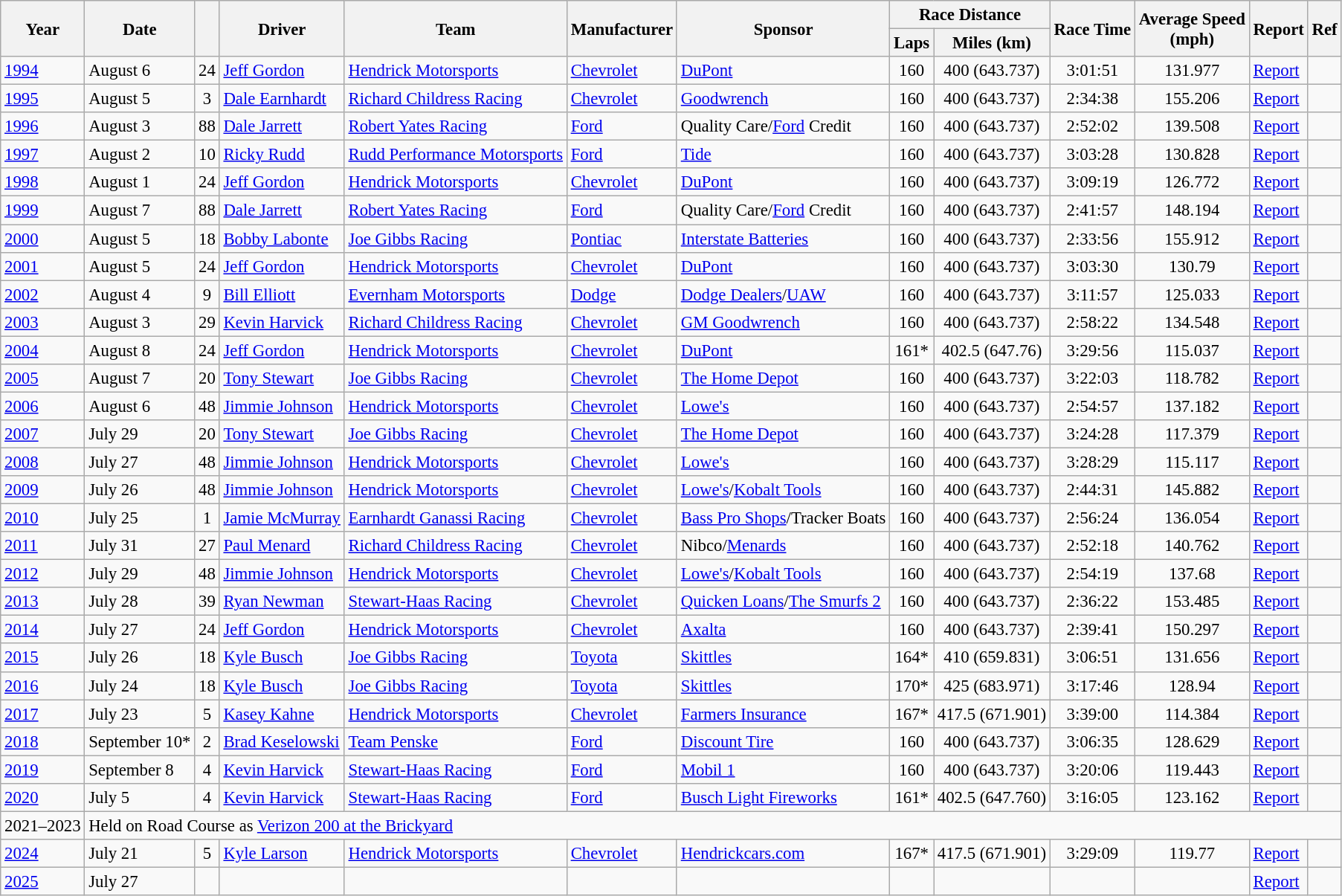<table class="wikitable" style="font-size: 95%;">
<tr>
<th rowspan="2">Year</th>
<th rowspan="2">Date</th>
<th rowspan="2"></th>
<th rowspan="2">Driver</th>
<th rowspan="2">Team</th>
<th rowspan="2">Manufacturer</th>
<th rowspan="2">Sponsor</th>
<th colspan="2">Race Distance</th>
<th rowspan="2">Race Time</th>
<th rowspan="2">Average Speed<br>(mph)</th>
<th rowspan="2">Report</th>
<th rowspan="2">Ref</th>
</tr>
<tr>
<th>Laps</th>
<th>Miles (km)</th>
</tr>
<tr>
<td><a href='#'>1994</a></td>
<td>August 6</td>
<td style="text-align:center;">24</td>
<td><a href='#'>Jeff Gordon</a></td>
<td><a href='#'>Hendrick Motorsports</a></td>
<td><a href='#'>Chevrolet</a></td>
<td><a href='#'>DuPont</a></td>
<td style="text-align:center;">160</td>
<td style="text-align:center;">400 (643.737)</td>
<td style="text-align:center;">3:01:51</td>
<td style="text-align:center;">131.977</td>
<td><a href='#'>Report</a></td>
<td align="center"></td>
</tr>
<tr>
<td><a href='#'>1995</a></td>
<td>August 5</td>
<td style="text-align:center;">3</td>
<td><a href='#'>Dale Earnhardt</a></td>
<td><a href='#'>Richard Childress Racing</a></td>
<td><a href='#'>Chevrolet</a></td>
<td><a href='#'>Goodwrench</a></td>
<td style="text-align:center;">160</td>
<td style="text-align:center;">400 (643.737)</td>
<td style="text-align:center;">2:34:38</td>
<td style="text-align:center;">155.206</td>
<td><a href='#'>Report</a></td>
<td align="center"></td>
</tr>
<tr>
<td><a href='#'>1996</a></td>
<td>August 3</td>
<td style="text-align:center;">88</td>
<td><a href='#'>Dale Jarrett</a></td>
<td><a href='#'>Robert Yates Racing</a></td>
<td><a href='#'>Ford</a></td>
<td>Quality Care/<a href='#'>Ford</a> Credit</td>
<td style="text-align:center;">160</td>
<td style="text-align:center;">400 (643.737)</td>
<td style="text-align:center;">2:52:02</td>
<td style="text-align:center;">139.508</td>
<td><a href='#'>Report</a></td>
<td align="center"></td>
</tr>
<tr>
<td><a href='#'>1997</a></td>
<td>August 2</td>
<td style="text-align:center;">10</td>
<td><a href='#'>Ricky Rudd</a></td>
<td><a href='#'>Rudd Performance Motorsports</a></td>
<td><a href='#'>Ford</a></td>
<td><a href='#'>Tide</a></td>
<td style="text-align:center;">160</td>
<td style="text-align:center;">400 (643.737)</td>
<td style="text-align:center;">3:03:28</td>
<td style="text-align:center;">130.828</td>
<td><a href='#'>Report</a></td>
<td align="center"></td>
</tr>
<tr>
<td><a href='#'>1998</a></td>
<td>August 1</td>
<td style="text-align:center;">24</td>
<td><a href='#'>Jeff Gordon</a></td>
<td><a href='#'>Hendrick Motorsports</a></td>
<td><a href='#'>Chevrolet</a></td>
<td><a href='#'>DuPont</a></td>
<td style="text-align:center;">160</td>
<td style="text-align:center;">400 (643.737)</td>
<td style="text-align:center;">3:09:19</td>
<td style="text-align:center;">126.772</td>
<td><a href='#'>Report</a></td>
<td align="center"></td>
</tr>
<tr>
<td><a href='#'>1999</a></td>
<td>August 7</td>
<td style="text-align:center;">88</td>
<td><a href='#'>Dale Jarrett</a></td>
<td><a href='#'>Robert Yates Racing</a></td>
<td><a href='#'>Ford</a></td>
<td>Quality Care/<a href='#'>Ford</a> Credit</td>
<td style="text-align:center;">160</td>
<td style="text-align:center;">400 (643.737)</td>
<td style="text-align:center;">2:41:57</td>
<td style="text-align:center;">148.194</td>
<td><a href='#'>Report</a></td>
<td align="center"></td>
</tr>
<tr>
<td><a href='#'>2000</a></td>
<td>August 5</td>
<td style="text-align:center;">18</td>
<td><a href='#'>Bobby Labonte</a></td>
<td><a href='#'>Joe Gibbs Racing</a></td>
<td><a href='#'>Pontiac</a></td>
<td><a href='#'>Interstate Batteries</a></td>
<td style="text-align:center;">160</td>
<td style="text-align:center;">400 (643.737)</td>
<td style="text-align:center;">2:33:56</td>
<td style="text-align:center;">155.912</td>
<td><a href='#'>Report</a></td>
<td align="center"></td>
</tr>
<tr>
<td><a href='#'>2001</a></td>
<td>August 5</td>
<td style="text-align:center;">24</td>
<td><a href='#'>Jeff Gordon</a></td>
<td><a href='#'>Hendrick Motorsports</a></td>
<td><a href='#'>Chevrolet</a></td>
<td><a href='#'>DuPont</a></td>
<td style="text-align:center;">160</td>
<td style="text-align:center;">400 (643.737)</td>
<td style="text-align:center;">3:03:30</td>
<td style="text-align:center;">130.79</td>
<td><a href='#'>Report</a></td>
<td align="center"></td>
</tr>
<tr>
<td><a href='#'>2002</a></td>
<td>August 4</td>
<td style="text-align:center;">9</td>
<td><a href='#'>Bill Elliott</a></td>
<td><a href='#'>Evernham Motorsports</a></td>
<td><a href='#'>Dodge</a></td>
<td><a href='#'>Dodge Dealers</a>/<a href='#'>UAW</a></td>
<td style="text-align:center;">160</td>
<td style="text-align:center;">400 (643.737)</td>
<td style="text-align:center;">3:11:57</td>
<td style="text-align:center;">125.033</td>
<td><a href='#'>Report</a></td>
<td align="center"></td>
</tr>
<tr>
<td><a href='#'>2003</a></td>
<td>August 3</td>
<td style="text-align:center;">29</td>
<td><a href='#'>Kevin Harvick</a></td>
<td><a href='#'>Richard Childress Racing</a></td>
<td><a href='#'>Chevrolet</a></td>
<td><a href='#'>GM Goodwrench</a></td>
<td style="text-align:center;">160</td>
<td style="text-align:center;">400 (643.737)</td>
<td style="text-align:center;">2:58:22</td>
<td style="text-align:center;">134.548</td>
<td><a href='#'>Report</a></td>
<td align="center"></td>
</tr>
<tr>
<td><a href='#'>2004</a></td>
<td>August 8</td>
<td style="text-align:center;">24</td>
<td><a href='#'>Jeff Gordon</a></td>
<td><a href='#'>Hendrick Motorsports</a></td>
<td><a href='#'>Chevrolet</a></td>
<td><a href='#'>DuPont</a></td>
<td style="text-align:center;">161*</td>
<td style="text-align:center;">402.5 (647.76)</td>
<td style="text-align:center;">3:29:56</td>
<td style="text-align:center;">115.037</td>
<td><a href='#'>Report</a></td>
<td align="center"></td>
</tr>
<tr>
<td><a href='#'>2005</a></td>
<td>August 7</td>
<td style="text-align:center;">20</td>
<td><a href='#'>Tony Stewart</a></td>
<td><a href='#'>Joe Gibbs Racing</a></td>
<td><a href='#'>Chevrolet</a></td>
<td><a href='#'>The Home Depot</a></td>
<td style="text-align:center;">160</td>
<td style="text-align:center;">400 (643.737)</td>
<td style="text-align:center;">3:22:03</td>
<td style="text-align:center;">118.782</td>
<td><a href='#'>Report</a></td>
<td align="center"></td>
</tr>
<tr>
<td><a href='#'>2006</a></td>
<td>August 6</td>
<td style="text-align:center;">48</td>
<td><a href='#'>Jimmie Johnson</a></td>
<td><a href='#'>Hendrick Motorsports</a></td>
<td><a href='#'>Chevrolet</a></td>
<td><a href='#'>Lowe's</a></td>
<td style="text-align:center;">160</td>
<td style="text-align:center;">400 (643.737)</td>
<td style="text-align:center;">2:54:57</td>
<td style="text-align:center;">137.182</td>
<td><a href='#'>Report</a></td>
<td align="center"></td>
</tr>
<tr>
<td><a href='#'>2007</a></td>
<td>July 29</td>
<td style="text-align:center;">20</td>
<td><a href='#'>Tony Stewart</a></td>
<td><a href='#'>Joe Gibbs Racing</a></td>
<td><a href='#'>Chevrolet</a></td>
<td><a href='#'>The Home Depot</a></td>
<td style="text-align:center;">160</td>
<td style="text-align:center;">400 (643.737)</td>
<td style="text-align:center;">3:24:28</td>
<td style="text-align:center;">117.379</td>
<td><a href='#'>Report</a></td>
<td align="center"></td>
</tr>
<tr>
<td><a href='#'>2008</a></td>
<td>July 27</td>
<td style="text-align:center;">48</td>
<td><a href='#'>Jimmie Johnson</a></td>
<td><a href='#'>Hendrick Motorsports</a></td>
<td><a href='#'>Chevrolet</a></td>
<td><a href='#'>Lowe's</a></td>
<td style="text-align:center;">160</td>
<td style="text-align:center;">400 (643.737)</td>
<td style="text-align:center;">3:28:29</td>
<td style="text-align:center;">115.117</td>
<td><a href='#'>Report</a></td>
<td align="center"></td>
</tr>
<tr>
<td><a href='#'>2009</a></td>
<td>July 26</td>
<td style="text-align:center;">48</td>
<td><a href='#'>Jimmie Johnson</a></td>
<td><a href='#'>Hendrick Motorsports</a></td>
<td><a href='#'>Chevrolet</a></td>
<td><a href='#'>Lowe's</a>/<a href='#'>Kobalt Tools</a></td>
<td style="text-align:center;">160</td>
<td style="text-align:center;">400 (643.737)</td>
<td style="text-align:center;">2:44:31</td>
<td style="text-align:center;">145.882</td>
<td><a href='#'>Report</a></td>
<td align="center"></td>
</tr>
<tr>
<td><a href='#'>2010</a></td>
<td>July 25</td>
<td style="text-align:center;">1</td>
<td><a href='#'>Jamie McMurray</a></td>
<td><a href='#'>Earnhardt Ganassi Racing</a></td>
<td><a href='#'>Chevrolet</a></td>
<td><a href='#'>Bass Pro Shops</a>/Tracker Boats</td>
<td style="text-align:center;">160</td>
<td style="text-align:center;">400 (643.737)</td>
<td style="text-align:center;">2:56:24</td>
<td style="text-align:center;">136.054</td>
<td><a href='#'>Report</a></td>
<td align="center"></td>
</tr>
<tr>
<td><a href='#'>2011</a></td>
<td>July 31</td>
<td style="text-align:center;">27</td>
<td><a href='#'>Paul Menard</a></td>
<td><a href='#'>Richard Childress Racing</a></td>
<td><a href='#'>Chevrolet</a></td>
<td>Nibco/<a href='#'>Menards</a></td>
<td style="text-align:center;">160</td>
<td style="text-align:center;">400 (643.737)</td>
<td style="text-align:center;">2:52:18</td>
<td style="text-align:center;">140.762</td>
<td><a href='#'>Report</a></td>
<td align="center"></td>
</tr>
<tr>
<td><a href='#'>2012</a></td>
<td>July 29</td>
<td style="text-align:center;">48</td>
<td><a href='#'>Jimmie Johnson</a></td>
<td><a href='#'>Hendrick Motorsports</a></td>
<td><a href='#'>Chevrolet</a></td>
<td><a href='#'>Lowe's</a>/<a href='#'>Kobalt Tools</a></td>
<td style="text-align:center;">160</td>
<td style="text-align:center;">400 (643.737)</td>
<td style="text-align:center;">2:54:19</td>
<td style="text-align:center;">137.68</td>
<td><a href='#'>Report</a></td>
<td align="center"></td>
</tr>
<tr>
<td><a href='#'>2013</a></td>
<td>July 28</td>
<td style="text-align:center;">39</td>
<td><a href='#'>Ryan Newman</a></td>
<td><a href='#'>Stewart-Haas Racing</a></td>
<td><a href='#'>Chevrolet</a></td>
<td><a href='#'>Quicken Loans</a>/<a href='#'>The Smurfs 2</a></td>
<td style="text-align:center;">160</td>
<td style="text-align:center;">400 (643.737)</td>
<td style="text-align:center;">2:36:22</td>
<td style="text-align:center;">153.485</td>
<td><a href='#'>Report</a></td>
<td align="center"></td>
</tr>
<tr>
<td><a href='#'>2014</a></td>
<td>July 27</td>
<td style="text-align:center;">24</td>
<td><a href='#'>Jeff Gordon</a></td>
<td><a href='#'>Hendrick Motorsports</a></td>
<td><a href='#'>Chevrolet</a></td>
<td><a href='#'>Axalta</a></td>
<td style="text-align:center;">160</td>
<td style="text-align:center;">400 (643.737)</td>
<td style="text-align:center;">2:39:41</td>
<td style="text-align:center;">150.297</td>
<td><a href='#'>Report</a></td>
<td align="center"></td>
</tr>
<tr>
<td><a href='#'>2015</a></td>
<td>July 26</td>
<td style="text-align:center;">18</td>
<td><a href='#'>Kyle Busch</a></td>
<td><a href='#'>Joe Gibbs Racing</a></td>
<td><a href='#'>Toyota</a></td>
<td><a href='#'>Skittles</a></td>
<td style="text-align:center;">164*</td>
<td style="text-align:center;">410 (659.831)</td>
<td style="text-align:center;">3:06:51</td>
<td style="text-align:center;">131.656</td>
<td><a href='#'>Report</a></td>
<td align="center"></td>
</tr>
<tr>
<td><a href='#'>2016</a></td>
<td>July 24</td>
<td style="text-align:center;">18</td>
<td><a href='#'>Kyle Busch</a></td>
<td><a href='#'>Joe Gibbs Racing</a></td>
<td><a href='#'>Toyota</a></td>
<td><a href='#'>Skittles</a></td>
<td style="text-align:center;">170*</td>
<td style="text-align:center;">425 (683.971)</td>
<td style="text-align:center;">3:17:46</td>
<td style="text-align:center;">128.94</td>
<td><a href='#'>Report</a></td>
<td align="center"></td>
</tr>
<tr>
<td><a href='#'>2017</a></td>
<td>July 23</td>
<td style="text-align:center;">5</td>
<td><a href='#'>Kasey Kahne</a></td>
<td><a href='#'>Hendrick Motorsports</a></td>
<td><a href='#'>Chevrolet</a></td>
<td><a href='#'>Farmers Insurance</a></td>
<td style="text-align:center;">167*</td>
<td style="text-align:center;">417.5 (671.901)</td>
<td style="text-align:center;">3:39:00</td>
<td style="text-align:center;">114.384</td>
<td><a href='#'>Report</a></td>
<td align="center"></td>
</tr>
<tr>
<td><a href='#'>2018</a></td>
<td>September 10*</td>
<td style="text-align:center;">2</td>
<td><a href='#'>Brad Keselowski</a></td>
<td><a href='#'>Team Penske</a></td>
<td><a href='#'>Ford</a></td>
<td><a href='#'>Discount Tire</a></td>
<td style="text-align:center;">160</td>
<td style="text-align:center;">400 (643.737)</td>
<td style="text-align:center;">3:06:35</td>
<td style="text-align:center;">128.629</td>
<td><a href='#'>Report</a></td>
<td align="center"></td>
</tr>
<tr>
<td><a href='#'>2019</a></td>
<td>September 8</td>
<td style="text-align:center;">4</td>
<td><a href='#'>Kevin Harvick</a></td>
<td><a href='#'>Stewart-Haas Racing</a></td>
<td><a href='#'>Ford</a></td>
<td><a href='#'>Mobil 1</a></td>
<td style="text-align:center;">160</td>
<td style="text-align:center;">400 (643.737)</td>
<td style="text-align:center;">3:20:06</td>
<td style="text-align:center;">119.443</td>
<td><a href='#'>Report</a></td>
<td align="center"></td>
</tr>
<tr>
<td><a href='#'>2020</a></td>
<td>July 5</td>
<td style="text-align:center;">4</td>
<td><a href='#'>Kevin Harvick</a></td>
<td><a href='#'>Stewart-Haas Racing</a></td>
<td><a href='#'>Ford</a></td>
<td><a href='#'>Busch Light Fireworks</a></td>
<td style="text-align:center;">161*</td>
<td style="text-align:center;">402.5 (647.760)</td>
<td style="text-align:center;">3:16:05</td>
<td style="text-align:center;">123.162</td>
<td><a href='#'>Report</a></td>
<td align="center"></td>
</tr>
<tr>
<td>2021–2023</td>
<td colspan="12">Held on Road Course as <a href='#'>Verizon 200 at the Brickyard</a></td>
</tr>
<tr>
<td><a href='#'>2024</a></td>
<td>July 21</td>
<td style="text-align:center;">5</td>
<td><a href='#'>Kyle Larson</a></td>
<td><a href='#'>Hendrick Motorsports</a></td>
<td><a href='#'>Chevrolet</a></td>
<td><a href='#'>Hendrickcars.com</a></td>
<td style="text-align:center;">167*</td>
<td style="text-align:center;">417.5 (671.901)</td>
<td style="text-align:center;">3:29:09</td>
<td style="text-align:center;">119.77</td>
<td><a href='#'>Report</a></td>
<td align="center"></td>
</tr>
<tr>
<td><a href='#'>2025</a></td>
<td>July 27</td>
<td align="center"></td>
<td></td>
<td></td>
<td></td>
<td></td>
<td style="text-align:center;"></td>
<td style="text-align:center;"></td>
<td style="text-align:center;"></td>
<td style="text-align:center;"></td>
<td><a href='#'>Report</a></td>
<td align="center"></td>
</tr>
</table>
